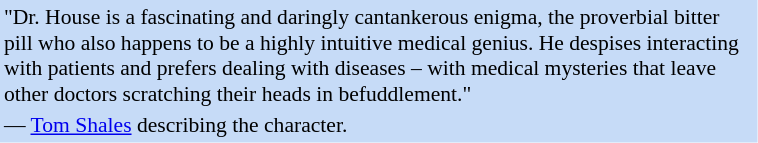<table class="toccolours" style="float: right; margin-left: 1em; margin-right: 2em; font-size: 90%; background:#c6dbf7; color:black; width:37em; max-width: 40%;">
<tr>
<td style="text-align: left;">"Dr. House is a fascinating and daringly cantankerous enigma, the proverbial bitter pill who also happens to be a highly intuitive medical genius. He despises interacting with patients and prefers dealing with diseases – with medical mysteries that leave other doctors scratching their heads in befuddlement."</td>
</tr>
<tr>
<td style="text-align: left;">— <a href='#'>Tom Shales</a> describing the character.</td>
</tr>
</table>
